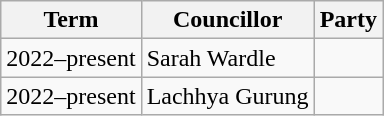<table class="wikitable">
<tr>
<th>Term</th>
<th>Councillor</th>
<th colspan=2>Party</th>
</tr>
<tr>
<td>2022–present</td>
<td>Sarah Wardle</td>
<td></td>
</tr>
<tr>
<td>2022–present</td>
<td>Lachhya Gurung</td>
<td></td>
</tr>
</table>
